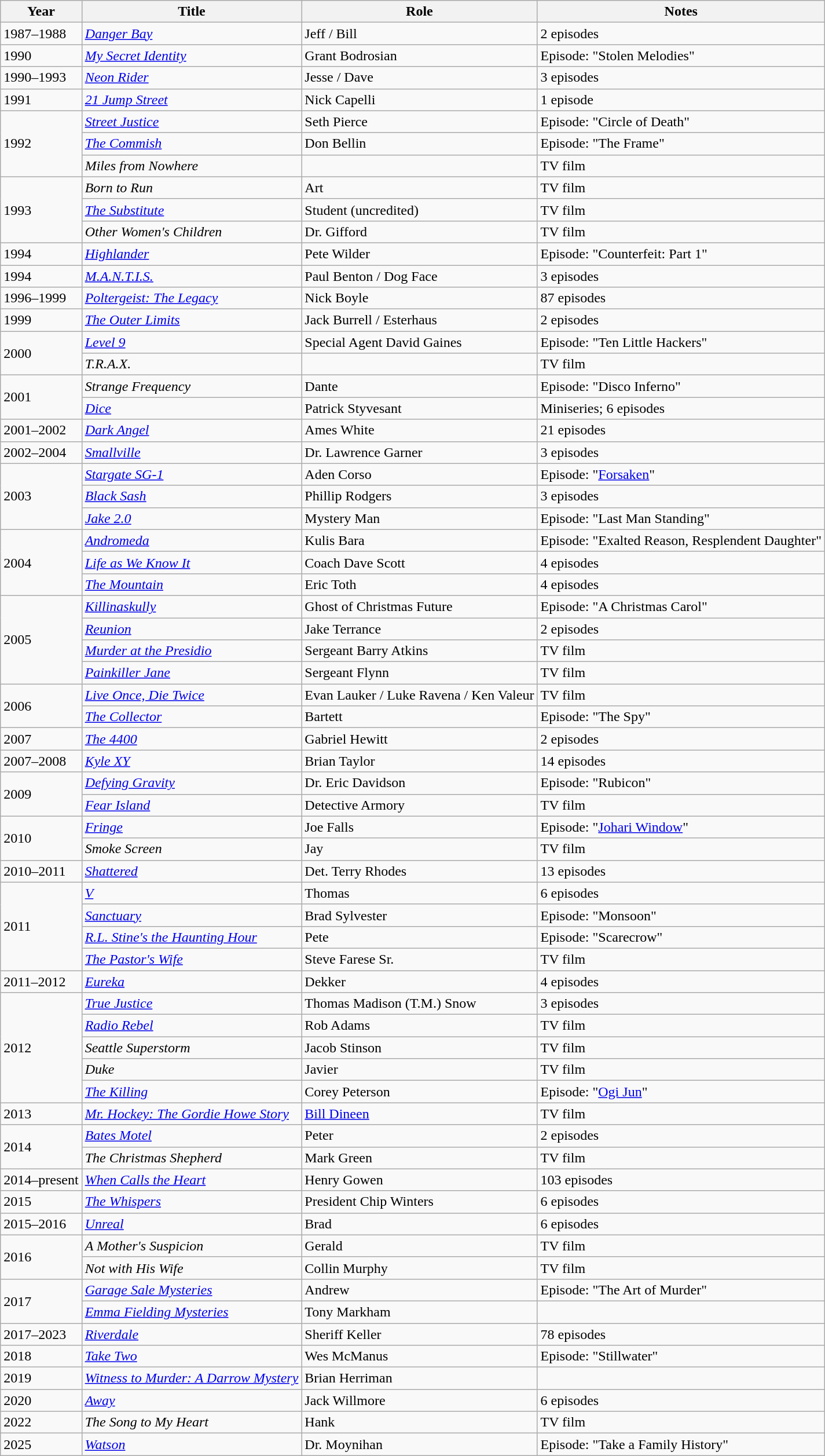<table class="wikitable sortable">
<tr>
<th>Year</th>
<th>Title</th>
<th>Role</th>
<th class="unsortable">Notes</th>
</tr>
<tr>
<td>1987–1988</td>
<td><em><a href='#'>Danger Bay</a></em></td>
<td>Jeff / Bill</td>
<td>2 episodes</td>
</tr>
<tr>
<td>1990</td>
<td><em><a href='#'>My Secret Identity</a></em></td>
<td>Grant Bodrosian</td>
<td>Episode: "Stolen Melodies"</td>
</tr>
<tr>
<td>1990–1993</td>
<td><em><a href='#'>Neon Rider</a></em></td>
<td>Jesse / Dave</td>
<td>3 episodes</td>
</tr>
<tr>
<td>1991</td>
<td><em><a href='#'>21 Jump Street</a></em></td>
<td>Nick Capelli</td>
<td>1 episode</td>
</tr>
<tr>
<td rowspan="3">1992</td>
<td><em><a href='#'>Street Justice</a></em></td>
<td>Seth Pierce</td>
<td>Episode: "Circle of Death"</td>
</tr>
<tr>
<td data-sort-value="Commish, The"><em><a href='#'>The Commish</a></em></td>
<td>Don Bellin</td>
<td>Episode: "The Frame"</td>
</tr>
<tr>
<td><em>Miles from Nowhere</em></td>
<td></td>
<td>TV film</td>
</tr>
<tr>
<td rowspan="3">1993</td>
<td><em>Born to Run</em></td>
<td>Art</td>
<td>TV film</td>
</tr>
<tr>
<td data-sort-value="Substitute, The"><em><a href='#'>The Substitute</a></em></td>
<td>Student (uncredited)</td>
<td>TV film</td>
</tr>
<tr>
<td><em>Other Women's Children</em></td>
<td>Dr. Gifford</td>
<td>TV film</td>
</tr>
<tr>
<td>1994</td>
<td><em><a href='#'>Highlander</a></em></td>
<td>Pete Wilder</td>
<td>Episode: "Counterfeit: Part 1"</td>
</tr>
<tr>
<td>1994</td>
<td><em><a href='#'>M.A.N.T.I.S.</a></em></td>
<td>Paul Benton / Dog Face</td>
<td>3 episodes</td>
</tr>
<tr>
<td>1996–1999</td>
<td><em><a href='#'>Poltergeist: The Legacy</a></em></td>
<td>Nick Boyle</td>
<td>87 episodes</td>
</tr>
<tr>
<td>1999</td>
<td data-sort-value="Outer Limits, The"><em><a href='#'>The Outer Limits</a></em></td>
<td>Jack Burrell / Esterhaus</td>
<td>2 episodes</td>
</tr>
<tr>
<td rowspan="2">2000</td>
<td><em><a href='#'>Level 9</a></em></td>
<td>Special Agent David Gaines</td>
<td>Episode: "Ten Little Hackers"</td>
</tr>
<tr>
<td><em>T.R.A.X.</em></td>
<td></td>
<td>TV film</td>
</tr>
<tr>
<td rowspan="2">2001</td>
<td><em>Strange Frequency</em></td>
<td>Dante</td>
<td>Episode: "Disco Inferno"</td>
</tr>
<tr>
<td><em><a href='#'>Dice</a></em></td>
<td>Patrick Styvesant</td>
<td>Miniseries; 6 episodes</td>
</tr>
<tr>
<td>2001–2002</td>
<td><em><a href='#'>Dark Angel</a></em></td>
<td>Ames White</td>
<td>21 episodes</td>
</tr>
<tr>
<td>2002–2004</td>
<td><em><a href='#'>Smallville</a></em></td>
<td>Dr. Lawrence Garner</td>
<td>3 episodes</td>
</tr>
<tr>
<td rowspan="3">2003</td>
<td><em><a href='#'>Stargate SG-1</a></em></td>
<td>Aden Corso</td>
<td>Episode: "<a href='#'>Forsaken</a>"</td>
</tr>
<tr>
<td><em><a href='#'>Black Sash</a></em></td>
<td>Phillip Rodgers</td>
<td>3 episodes</td>
</tr>
<tr>
<td><em><a href='#'>Jake 2.0</a></em></td>
<td>Mystery Man</td>
<td>Episode: "Last Man Standing"</td>
</tr>
<tr>
<td rowspan="3">2004</td>
<td><em><a href='#'>Andromeda</a></em></td>
<td>Kulis Bara</td>
<td>Episode: "Exalted Reason, Resplendent Daughter"</td>
</tr>
<tr>
<td><em><a href='#'>Life as We Know It</a></em></td>
<td>Coach Dave Scott</td>
<td>4 episodes</td>
</tr>
<tr>
<td data-sort-value="Mountain, The"><em><a href='#'>The Mountain</a></em></td>
<td>Eric Toth</td>
<td>4 episodes</td>
</tr>
<tr>
<td rowspan="4">2005</td>
<td><em><a href='#'>Killinaskully</a></em></td>
<td>Ghost of Christmas Future</td>
<td>Episode: "A Christmas Carol"</td>
</tr>
<tr>
<td><em><a href='#'>Reunion</a></em></td>
<td>Jake Terrance</td>
<td>2 episodes</td>
</tr>
<tr>
<td><em><a href='#'>Murder at the Presidio</a></em></td>
<td>Sergeant Barry Atkins</td>
<td>TV film</td>
</tr>
<tr>
<td><em><a href='#'>Painkiller Jane</a></em></td>
<td>Sergeant Flynn</td>
<td>TV film</td>
</tr>
<tr>
<td rowspan="2">2006</td>
<td><em><a href='#'>Live Once, Die Twice</a></em></td>
<td>Evan Lauker / Luke Ravena / Ken Valeur</td>
<td>TV film</td>
</tr>
<tr>
<td data-sort-value="Collector, The"><em><a href='#'>The Collector</a></em></td>
<td>Bartett</td>
<td>Episode: "The Spy"</td>
</tr>
<tr>
<td>2007</td>
<td data-sort-value="4400, The"><em><a href='#'>The 4400</a></em></td>
<td>Gabriel Hewitt</td>
<td>2 episodes</td>
</tr>
<tr>
<td>2007–2008</td>
<td><em><a href='#'>Kyle XY</a></em></td>
<td>Brian Taylor</td>
<td>14 episodes</td>
</tr>
<tr>
<td rowspan="2">2009</td>
<td><em><a href='#'>Defying Gravity</a></em></td>
<td>Dr. Eric Davidson</td>
<td>Episode: "Rubicon"</td>
</tr>
<tr>
<td><em><a href='#'>Fear Island</a></em></td>
<td>Detective Armory</td>
<td>TV film</td>
</tr>
<tr>
<td rowspan="2">2010</td>
<td><em><a href='#'>Fringe</a></em></td>
<td>Joe Falls</td>
<td>Episode: "<a href='#'>Johari Window</a>"</td>
</tr>
<tr>
<td><em>Smoke Screen</em></td>
<td>Jay</td>
<td>TV film</td>
</tr>
<tr>
<td>2010–2011</td>
<td><em><a href='#'>Shattered</a></em></td>
<td>Det. Terry Rhodes</td>
<td>13 episodes</td>
</tr>
<tr>
<td rowspan="4">2011</td>
<td><em><a href='#'>V</a></em></td>
<td>Thomas</td>
<td>6 episodes</td>
</tr>
<tr>
<td><em><a href='#'>Sanctuary</a></em></td>
<td>Brad Sylvester</td>
<td>Episode: "Monsoon"</td>
</tr>
<tr>
<td><em><a href='#'>R.L. Stine's the Haunting Hour</a></em></td>
<td>Pete</td>
<td>Episode: "Scarecrow"</td>
</tr>
<tr>
<td data-sort-value="Pastor's Wife, The"><em><a href='#'>The Pastor's Wife</a></em></td>
<td>Steve Farese Sr.</td>
<td>TV film</td>
</tr>
<tr>
<td>2011–2012</td>
<td><em><a href='#'>Eureka</a></em></td>
<td>Dekker</td>
<td>4 episodes</td>
</tr>
<tr>
<td rowspan="5">2012</td>
<td><em><a href='#'>True Justice</a></em></td>
<td>Thomas Madison (T.M.) Snow</td>
<td>3 episodes</td>
</tr>
<tr>
<td><em><a href='#'>Radio Rebel</a></em></td>
<td>Rob Adams</td>
<td>TV film</td>
</tr>
<tr>
<td><em>Seattle Superstorm</em></td>
<td>Jacob Stinson</td>
<td>TV film</td>
</tr>
<tr>
<td><em>Duke</em></td>
<td>Javier</td>
<td>TV film</td>
</tr>
<tr>
<td data-sort-value="Killing, The"><em><a href='#'>The Killing</a></em></td>
<td>Corey Peterson</td>
<td>Episode: "<a href='#'>Ogi Jun</a>"</td>
</tr>
<tr>
<td>2013</td>
<td><em><a href='#'>Mr. Hockey: The Gordie Howe Story</a></em></td>
<td><a href='#'>Bill Dineen</a></td>
<td>TV film</td>
</tr>
<tr>
<td rowspan="2">2014</td>
<td><em><a href='#'>Bates Motel</a></em></td>
<td>Peter</td>
<td>2 episodes</td>
</tr>
<tr>
<td data-sort-value="Christmas Shepherd, The"><em>The Christmas Shepherd</em></td>
<td>Mark Green</td>
<td>TV film</td>
</tr>
<tr>
<td>2014–present</td>
<td><em><a href='#'>When Calls the Heart</a></em></td>
<td>Henry Gowen</td>
<td>103 episodes</td>
</tr>
<tr>
<td>2015</td>
<td data-sort-value="Whispers, The"><em><a href='#'>The Whispers</a></em></td>
<td>President Chip Winters</td>
<td>6 episodes</td>
</tr>
<tr>
<td>2015–2016</td>
<td><em><a href='#'>Unreal</a></em></td>
<td>Brad</td>
<td>6 episodes</td>
</tr>
<tr>
<td rowspan="2">2016</td>
<td data-sort-value="Mother's Suspicion, A"><em>A Mother's Suspicion</em></td>
<td>Gerald</td>
<td>TV film</td>
</tr>
<tr>
<td><em>Not with His Wife</em></td>
<td>Collin Murphy</td>
<td>TV film</td>
</tr>
<tr>
<td rowspan="2">2017</td>
<td><em><a href='#'>Garage Sale Mysteries</a></em></td>
<td>Andrew</td>
<td>Episode: "The Art of Murder"</td>
</tr>
<tr>
<td><em><a href='#'>Emma Fielding Mysteries</a></em></td>
<td>Tony Markham</td>
<td></td>
</tr>
<tr>
<td>2017–2023</td>
<td><em><a href='#'>Riverdale</a></em></td>
<td>Sheriff Keller</td>
<td>78 episodes</td>
</tr>
<tr>
<td>2018</td>
<td><em><a href='#'>Take Two</a></em></td>
<td>Wes McManus</td>
<td>Episode: "Stillwater"</td>
</tr>
<tr>
<td>2019</td>
<td><em><a href='#'>Witness to Murder: A Darrow Mystery</a></em></td>
<td>Brian Herriman</td>
<td></td>
</tr>
<tr>
<td>2020</td>
<td><em><a href='#'>Away</a></em></td>
<td>Jack Willmore</td>
<td>6 episodes</td>
</tr>
<tr>
<td>2022</td>
<td data-sort-value="Song to My Heart, The"><em>The Song to My Heart</em></td>
<td>Hank</td>
<td>TV film</td>
</tr>
<tr>
<td>2025</td>
<td><em><a href='#'>Watson</a></em></td>
<td>Dr. Moynihan</td>
<td>Episode: "Take a Family History"</td>
</tr>
</table>
